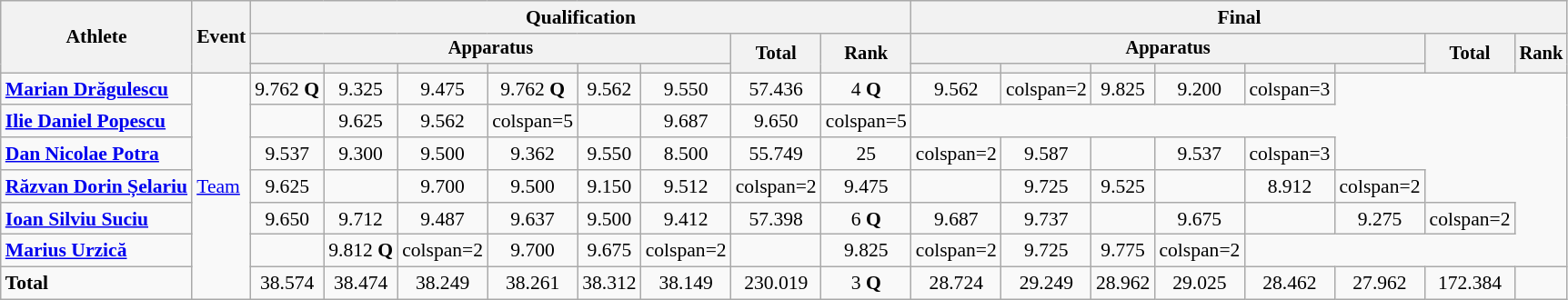<table class="wikitable" style="font-size:90%">
<tr>
<th rowspan=3>Athlete</th>
<th rowspan=3>Event</th>
<th colspan =8>Qualification</th>
<th colspan =8>Final</th>
</tr>
<tr style="font-size:95%">
<th colspan=6>Apparatus</th>
<th rowspan=2>Total</th>
<th rowspan=2>Rank</th>
<th colspan=6>Apparatus</th>
<th rowspan=2>Total</th>
<th rowspan=2>Rank</th>
</tr>
<tr style="font-size:95%">
<th></th>
<th></th>
<th></th>
<th></th>
<th></th>
<th></th>
<th></th>
<th></th>
<th></th>
<th></th>
<th></th>
<th></th>
</tr>
<tr align=center>
<td align=left><strong><a href='#'>Marian Drăgulescu</a></strong></td>
<td align=left rowspan=7><a href='#'>Team</a></td>
<td>9.762 <strong>Q</strong></td>
<td>9.325</td>
<td>9.475</td>
<td>9.762 <strong>Q</strong></td>
<td>9.562</td>
<td>9.550</td>
<td>57.436</td>
<td>4 <strong>Q</strong></td>
<td>9.562</td>
<td>colspan=2 </td>
<td>9.825</td>
<td>9.200</td>
<td>colspan=3 </td>
</tr>
<tr align=center>
<td align=left><strong><a href='#'>Ilie Daniel Popescu</a></strong></td>
<td></td>
<td>9.625</td>
<td>9.562</td>
<td>colspan=5 </td>
<td></td>
<td>9.687</td>
<td>9.650</td>
<td>colspan=5 </td>
</tr>
<tr align=center>
<td align=left><strong><a href='#'>Dan Nicolae Potra</a></strong></td>
<td>9.537</td>
<td>9.300</td>
<td>9.500</td>
<td>9.362</td>
<td>9.550</td>
<td>8.500</td>
<td>55.749</td>
<td>25</td>
<td>colspan=2 </td>
<td>9.587</td>
<td></td>
<td>9.537</td>
<td>colspan=3 </td>
</tr>
<tr align=center>
<td align=left><strong><a href='#'>Răzvan Dorin Șelariu</a></strong></td>
<td>9.625</td>
<td></td>
<td>9.700</td>
<td>9.500</td>
<td>9.150</td>
<td>9.512</td>
<td>colspan=2 </td>
<td>9.475</td>
<td></td>
<td>9.725</td>
<td>9.525</td>
<td></td>
<td>8.912</td>
<td>colspan=2 </td>
</tr>
<tr align=center>
<td align=left><strong><a href='#'>Ioan Silviu Suciu</a></strong></td>
<td>9.650</td>
<td>9.712</td>
<td>9.487</td>
<td>9.637</td>
<td>9.500</td>
<td>9.412</td>
<td>57.398</td>
<td>6 <strong>Q</strong></td>
<td>9.687</td>
<td>9.737</td>
<td></td>
<td>9.675</td>
<td></td>
<td>9.275</td>
<td>colspan=2 </td>
</tr>
<tr align=center>
<td align=left><strong><a href='#'>Marius Urzică</a></strong></td>
<td></td>
<td>9.812 <strong>Q</strong></td>
<td>colspan=2 </td>
<td>9.700</td>
<td>9.675</td>
<td>colspan=2 </td>
<td></td>
<td>9.825</td>
<td>colspan=2 </td>
<td>9.725</td>
<td>9.775</td>
<td>colspan=2 </td>
</tr>
<tr align=center>
<td align=left><strong>Total</strong></td>
<td>38.574</td>
<td>38.474</td>
<td>38.249</td>
<td>38.261</td>
<td>38.312</td>
<td>38.149</td>
<td>230.019</td>
<td>3 <strong>Q</strong></td>
<td>28.724</td>
<td>29.249</td>
<td>28.962</td>
<td>29.025</td>
<td>28.462</td>
<td>27.962</td>
<td>172.384</td>
<td></td>
</tr>
</table>
